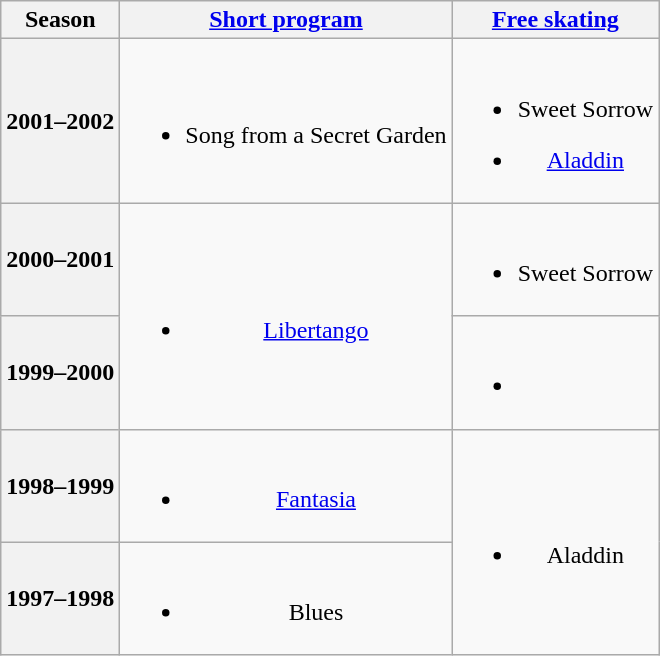<table class="wikitable" style="text-align:center">
<tr>
<th>Season</th>
<th><a href='#'>Short program</a></th>
<th><a href='#'>Free skating</a></th>
</tr>
<tr>
<th>2001–2002 <br></th>
<td><br><ul><li>Song from a Secret Garden <br></li></ul></td>
<td><br><ul><li>Sweet Sorrow <br></li></ul><ul><li><a href='#'>Aladdin</a> <br></li></ul></td>
</tr>
<tr>
<th>2000–2001 <br></th>
<td rowspan=2><br><ul><li><a href='#'>Libertango</a> <br></li></ul></td>
<td><br><ul><li>Sweet Sorrow <br></li></ul></td>
</tr>
<tr>
<th>1999–2000</th>
<td><br><ul><li></li></ul></td>
</tr>
<tr>
<th>1998–1999 <br></th>
<td><br><ul><li><a href='#'>Fantasia</a> <br></li></ul></td>
<td rowspan=2><br><ul><li>Aladdin <br></li></ul></td>
</tr>
<tr>
<th>1997–1998 <br></th>
<td><br><ul><li>Blues <br></li></ul></td>
</tr>
</table>
